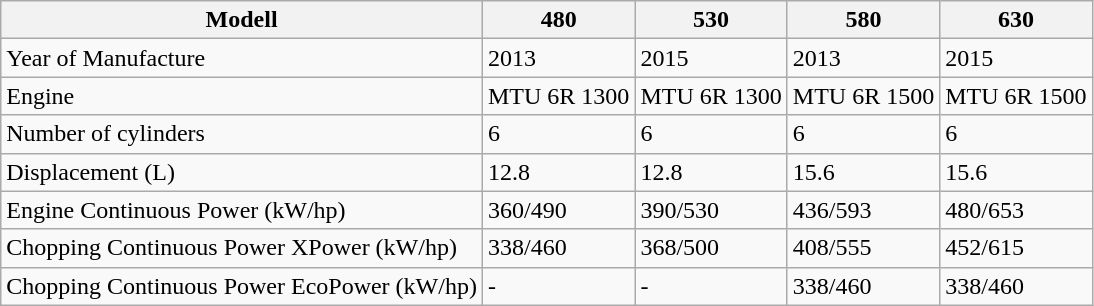<table class="wikitable">
<tr>
<th>Modell</th>
<th>480</th>
<th>530</th>
<th>580</th>
<th>630</th>
</tr>
<tr>
<td>Year of Manufacture</td>
<td>2013</td>
<td>2015</td>
<td>2013</td>
<td>2015</td>
</tr>
<tr>
<td>Engine</td>
<td>MTU 6R 1300</td>
<td>MTU 6R 1300</td>
<td>MTU 6R 1500</td>
<td>MTU 6R 1500</td>
</tr>
<tr>
<td>Number of cylinders</td>
<td>6</td>
<td>6</td>
<td>6</td>
<td>6</td>
</tr>
<tr>
<td>Displacement (L)</td>
<td>12.8</td>
<td>12.8</td>
<td>15.6</td>
<td>15.6</td>
</tr>
<tr>
<td>Engine Continuous Power (kW/hp)</td>
<td>360/490</td>
<td>390/530</td>
<td>436/593</td>
<td>480/653</td>
</tr>
<tr>
<td>Chopping Continuous Power XPower (kW/hp)</td>
<td>338/460</td>
<td>368/500</td>
<td>408/555</td>
<td>452/615</td>
</tr>
<tr>
<td>Chopping Continuous Power EcoPower (kW/hp)</td>
<td>-</td>
<td>-</td>
<td>338/460</td>
<td>338/460</td>
</tr>
</table>
